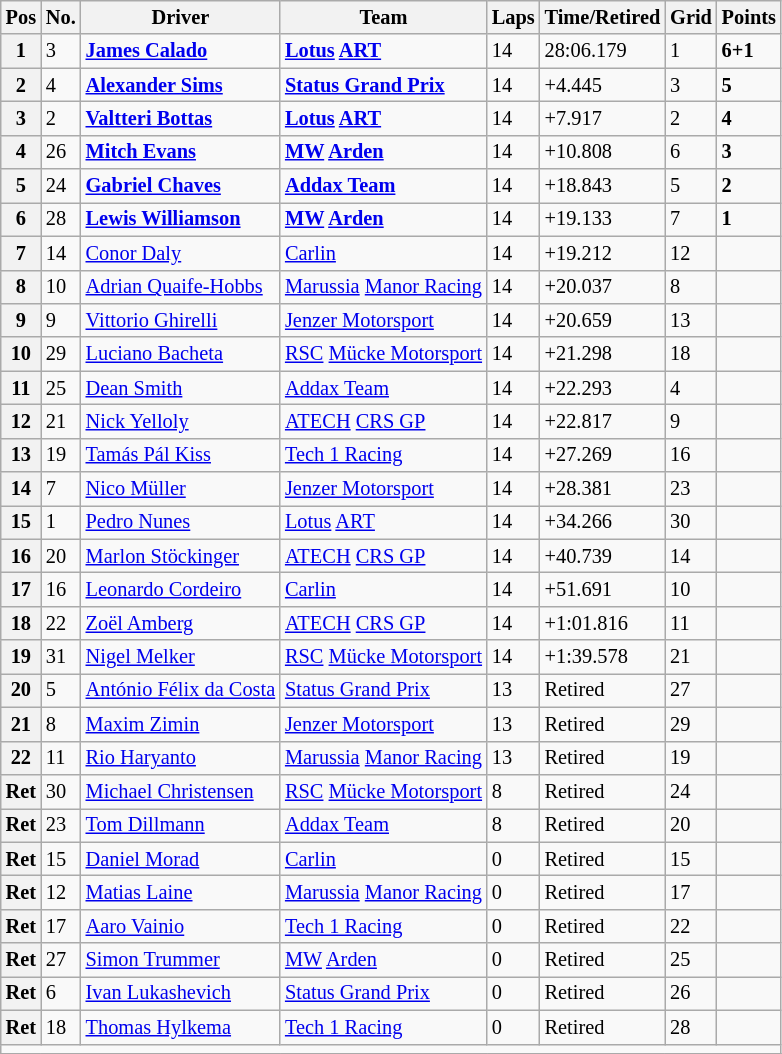<table class="wikitable" style="font-size:85%">
<tr>
<th>Pos</th>
<th>No.</th>
<th>Driver</th>
<th>Team</th>
<th>Laps</th>
<th>Time/Retired</th>
<th>Grid</th>
<th>Points</th>
</tr>
<tr>
<th>1</th>
<td>3</td>
<td> <strong><a href='#'>James Calado</a></strong></td>
<td><strong><a href='#'>Lotus</a> <a href='#'>ART</a></strong></td>
<td>14</td>
<td>28:06.179</td>
<td>1</td>
<td><strong>6+1</strong></td>
</tr>
<tr>
<th>2</th>
<td>4</td>
<td> <strong><a href='#'>Alexander Sims</a></strong></td>
<td><strong><a href='#'>Status Grand Prix</a></strong></td>
<td>14</td>
<td>+4.445</td>
<td>3</td>
<td><strong>5</strong></td>
</tr>
<tr>
<th>3</th>
<td>2</td>
<td> <strong><a href='#'>Valtteri Bottas</a></strong></td>
<td><strong><a href='#'>Lotus</a> <a href='#'>ART</a></strong></td>
<td>14</td>
<td>+7.917</td>
<td>2</td>
<td><strong>4</strong></td>
</tr>
<tr>
<th>4</th>
<td>26</td>
<td> <strong><a href='#'>Mitch Evans</a></strong></td>
<td><strong><a href='#'>MW</a> <a href='#'>Arden</a></strong></td>
<td>14</td>
<td>+10.808</td>
<td>6</td>
<td><strong>3</strong></td>
</tr>
<tr>
<th>5</th>
<td>24</td>
<td> <strong><a href='#'>Gabriel Chaves</a></strong></td>
<td><strong><a href='#'>Addax Team</a></strong></td>
<td>14</td>
<td>+18.843</td>
<td>5</td>
<td><strong>2</strong></td>
</tr>
<tr>
<th>6</th>
<td>28</td>
<td> <strong><a href='#'>Lewis Williamson</a></strong></td>
<td><strong><a href='#'>MW</a> <a href='#'>Arden</a></strong></td>
<td>14</td>
<td>+19.133</td>
<td>7</td>
<td><strong>1</strong></td>
</tr>
<tr>
<th>7</th>
<td>14</td>
<td> <a href='#'>Conor Daly</a></td>
<td><a href='#'>Carlin</a></td>
<td>14</td>
<td>+19.212</td>
<td>12</td>
<td></td>
</tr>
<tr>
<th>8</th>
<td>10</td>
<td> <a href='#'>Adrian Quaife-Hobbs</a></td>
<td><a href='#'>Marussia</a> <a href='#'>Manor Racing</a></td>
<td>14</td>
<td>+20.037</td>
<td>8</td>
<td></td>
</tr>
<tr>
<th>9</th>
<td>9</td>
<td> <a href='#'>Vittorio Ghirelli</a></td>
<td><a href='#'>Jenzer Motorsport</a></td>
<td>14</td>
<td>+20.659</td>
<td>13</td>
<td></td>
</tr>
<tr>
<th>10</th>
<td>29</td>
<td> <a href='#'>Luciano Bacheta</a></td>
<td><a href='#'>RSC</a> <a href='#'>Mücke Motorsport</a></td>
<td>14</td>
<td>+21.298</td>
<td>18</td>
<td></td>
</tr>
<tr>
<th>11</th>
<td>25</td>
<td> <a href='#'>Dean Smith</a></td>
<td><a href='#'>Addax Team</a></td>
<td>14</td>
<td>+22.293</td>
<td>4</td>
<td></td>
</tr>
<tr>
<th>12</th>
<td>21</td>
<td> <a href='#'>Nick Yelloly</a></td>
<td><a href='#'>ATECH</a> <a href='#'>CRS GP</a></td>
<td>14</td>
<td>+22.817</td>
<td>9</td>
<td></td>
</tr>
<tr>
<th>13</th>
<td>19</td>
<td> <a href='#'>Tamás Pál Kiss</a></td>
<td><a href='#'>Tech 1 Racing</a></td>
<td>14</td>
<td>+27.269</td>
<td>16</td>
<td></td>
</tr>
<tr>
<th>14</th>
<td>7</td>
<td> <a href='#'>Nico Müller</a></td>
<td><a href='#'>Jenzer Motorsport</a></td>
<td>14</td>
<td>+28.381</td>
<td>23</td>
<td></td>
</tr>
<tr>
<th>15</th>
<td>1</td>
<td> <a href='#'>Pedro Nunes</a></td>
<td><a href='#'>Lotus</a> <a href='#'>ART</a></td>
<td>14</td>
<td>+34.266</td>
<td>30</td>
<td></td>
</tr>
<tr>
<th>16</th>
<td>20</td>
<td> <a href='#'>Marlon Stöckinger</a></td>
<td><a href='#'>ATECH</a> <a href='#'>CRS GP</a></td>
<td>14</td>
<td>+40.739</td>
<td>14</td>
<td></td>
</tr>
<tr>
<th>17</th>
<td>16</td>
<td> <a href='#'>Leonardo Cordeiro</a></td>
<td><a href='#'>Carlin</a></td>
<td>14</td>
<td>+51.691</td>
<td>10</td>
<td></td>
</tr>
<tr>
<th>18</th>
<td>22</td>
<td> <a href='#'>Zoël Amberg</a></td>
<td><a href='#'>ATECH</a> <a href='#'>CRS GP</a></td>
<td>14</td>
<td>+1:01.816</td>
<td>11</td>
<td></td>
</tr>
<tr>
<th>19</th>
<td>31</td>
<td> <a href='#'>Nigel Melker</a></td>
<td><a href='#'>RSC</a> <a href='#'>Mücke Motorsport</a></td>
<td>14</td>
<td>+1:39.578</td>
<td>21</td>
<td></td>
</tr>
<tr>
<th>20</th>
<td>5</td>
<td> <a href='#'>António Félix da Costa</a></td>
<td><a href='#'>Status Grand Prix</a></td>
<td>13</td>
<td>Retired</td>
<td>27</td>
<td></td>
</tr>
<tr>
<th>21</th>
<td>8</td>
<td> <a href='#'>Maxim Zimin</a></td>
<td><a href='#'>Jenzer Motorsport</a></td>
<td>13</td>
<td>Retired</td>
<td>29</td>
<td></td>
</tr>
<tr>
<th>22</th>
<td>11</td>
<td> <a href='#'>Rio Haryanto</a></td>
<td><a href='#'>Marussia</a> <a href='#'>Manor Racing</a></td>
<td>13</td>
<td>Retired</td>
<td>19</td>
<td></td>
</tr>
<tr>
<th>Ret</th>
<td>30</td>
<td> <a href='#'>Michael Christensen</a></td>
<td><a href='#'>RSC</a> <a href='#'>Mücke Motorsport</a></td>
<td>8</td>
<td>Retired</td>
<td>24</td>
<td></td>
</tr>
<tr>
<th>Ret</th>
<td>23</td>
<td> <a href='#'>Tom Dillmann</a></td>
<td><a href='#'>Addax Team</a></td>
<td>8</td>
<td>Retired</td>
<td>20</td>
<td></td>
</tr>
<tr>
<th>Ret</th>
<td>15</td>
<td> <a href='#'>Daniel Morad</a></td>
<td><a href='#'>Carlin</a></td>
<td>0</td>
<td>Retired</td>
<td>15</td>
<td></td>
</tr>
<tr>
<th>Ret</th>
<td>12</td>
<td> <a href='#'>Matias Laine</a></td>
<td><a href='#'>Marussia</a> <a href='#'>Manor Racing</a></td>
<td>0</td>
<td>Retired</td>
<td>17</td>
<td></td>
</tr>
<tr>
<th>Ret</th>
<td>17</td>
<td> <a href='#'>Aaro Vainio</a></td>
<td><a href='#'>Tech 1 Racing</a></td>
<td>0</td>
<td>Retired</td>
<td>22</td>
<td></td>
</tr>
<tr>
<th>Ret</th>
<td>27</td>
<td> <a href='#'>Simon Trummer</a></td>
<td><a href='#'>MW</a> <a href='#'>Arden</a></td>
<td>0</td>
<td>Retired</td>
<td>25</td>
<td></td>
</tr>
<tr>
<th>Ret</th>
<td>6</td>
<td> <a href='#'>Ivan Lukashevich</a></td>
<td><a href='#'>Status Grand Prix</a></td>
<td>0</td>
<td>Retired</td>
<td>26</td>
<td></td>
</tr>
<tr>
<th>Ret</th>
<td>18</td>
<td> <a href='#'>Thomas Hylkema</a></td>
<td><a href='#'>Tech 1 Racing</a></td>
<td>0</td>
<td>Retired</td>
<td>28</td>
<td></td>
</tr>
<tr>
<td colspan=8></td>
</tr>
<tr>
</tr>
</table>
